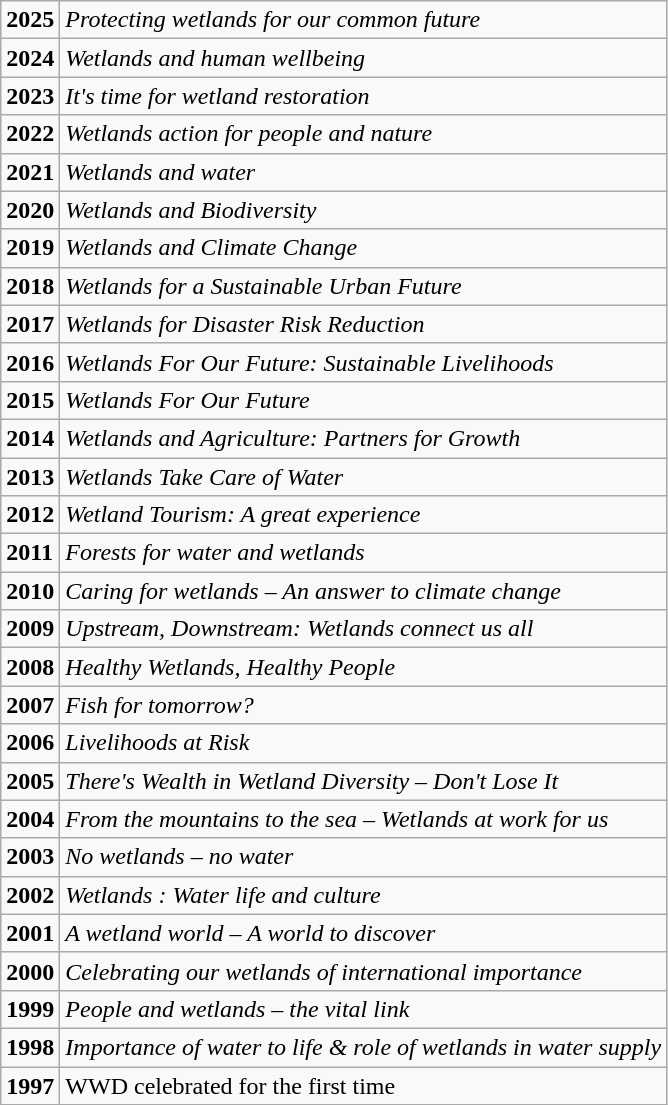<table class="wikitable">
<tr>
<td><strong>2025</strong></td>
<td><em>Protecting wetlands for our common future</em></td>
</tr>
<tr>
<td><strong>2024</strong></td>
<td><em>Wetlands and human wellbeing</em></td>
</tr>
<tr>
<td><strong>2023</strong></td>
<td><em>It's time for wetland restoration</em></td>
</tr>
<tr>
<td><strong>2022</strong></td>
<td><em>Wetlands action for people and nature</em></td>
</tr>
<tr>
<td><strong>2021</strong></td>
<td><em>Wetlands and water</em></td>
</tr>
<tr>
<td><strong>2020</strong></td>
<td><em>Wetlands and Biodiversity</em></td>
</tr>
<tr>
<td><strong>2019</strong></td>
<td><em>Wetlands and Climate Change</em></td>
</tr>
<tr>
<td><strong>2018</strong></td>
<td><em>Wetlands for a Sustainable Urban Future</em></td>
</tr>
<tr>
<td><strong>2017</strong></td>
<td><em>Wetlands for Disaster Risk Reduction</em></td>
</tr>
<tr>
<td><strong>2016</strong></td>
<td><em>Wetlands For Our Future: Sustainable Livelihoods</em></td>
</tr>
<tr>
<td><strong>2015</strong></td>
<td><em>Wetlands For Our Future</em></td>
</tr>
<tr>
<td><strong>2014</strong></td>
<td><em>Wetlands and Agriculture: Partners for Growth</em></td>
</tr>
<tr>
<td><strong>2013</strong></td>
<td><em>Wetlands Take Care of Water</em></td>
</tr>
<tr>
<td><strong>2012</strong></td>
<td><em>Wetland Tourism: A great experience</em></td>
</tr>
<tr>
<td><strong>2011</strong></td>
<td><em>Forests for water and wetlands</em></td>
</tr>
<tr>
<td><strong>2010</strong></td>
<td><em>Caring for wetlands – An answer to climate change</em></td>
</tr>
<tr>
<td><strong>2009</strong></td>
<td><em>Upstream, Downstream: Wetlands connect us all</em></td>
</tr>
<tr>
<td><strong>2008</strong></td>
<td><em>Healthy Wetlands, Healthy People</em></td>
</tr>
<tr>
<td><strong>2007</strong></td>
<td><em>Fish for tomorrow?</em></td>
</tr>
<tr>
<td><strong>2006</strong></td>
<td><em>Livelihoods at Risk</em></td>
</tr>
<tr>
<td><strong>2005</strong></td>
<td><em>There's Wealth in Wetland Diversity – Don't Lose It</em></td>
</tr>
<tr>
<td><strong>2004</strong></td>
<td><em>From the mountains to the sea – Wetlands at work for us</em></td>
</tr>
<tr>
<td><strong>2003</strong></td>
<td><em>No wetlands – no water</em></td>
</tr>
<tr>
<td><strong>2002</strong></td>
<td><em>Wetlands : Water life and culture</em></td>
</tr>
<tr>
<td><strong>2001</strong></td>
<td><em>A wetland world – A world to discover</em></td>
</tr>
<tr>
<td><strong>2000</strong></td>
<td><em>Celebrating our wetlands of international importance</em></td>
</tr>
<tr>
<td><strong>1999</strong></td>
<td><em>People and wetlands – the vital link</em></td>
</tr>
<tr>
<td><strong>1998</strong></td>
<td><em>Importance of water to life & role of wetlands in water supply</em></td>
</tr>
<tr>
<td><strong>1997</strong></td>
<td>WWD celebrated for the first time</td>
</tr>
</table>
